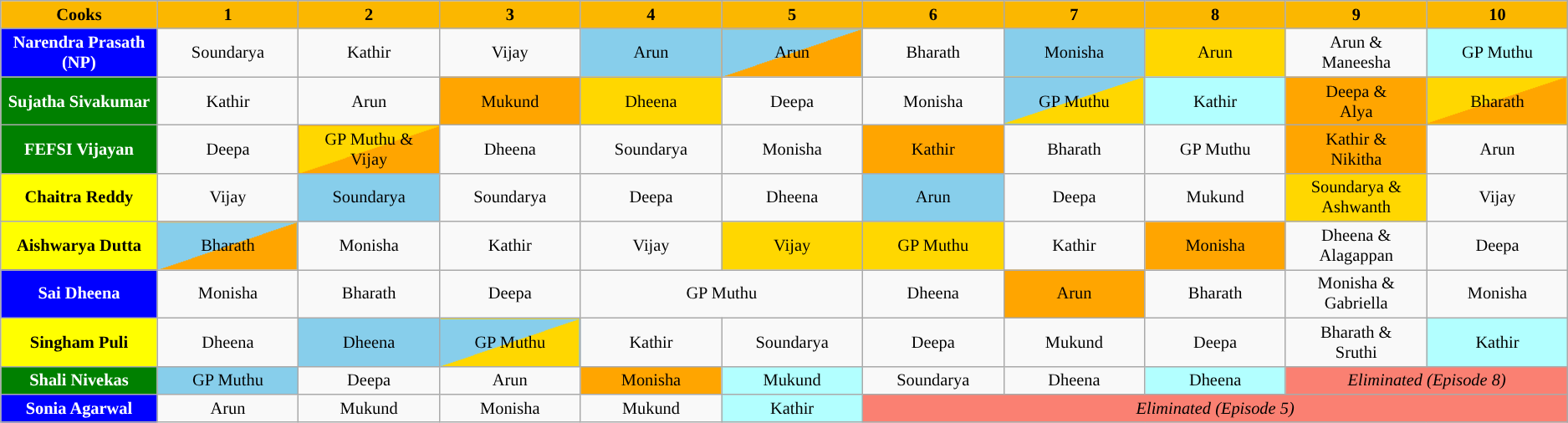<table class="wikitable" style="text-align:center;font-size:85%;">
<tr>
<th scope="col" style="background:#FBB700" width=10%>Cooks</th>
<th scope="col" style="background:#FBB700" width=9%>1</th>
<th scope="col" style="background:#FBB700" width=9%>2</th>
<th scope="col" style="background:#FBB700" width=9%>3</th>
<th scope="col" style="background:#FBB700" width=9%>4</th>
<th scope="col" style="background:#FBB700" width=9%>5</th>
<th scope="col" style="background:#FBB700" width=9%>6</th>
<th scope="col" style="background:#FBB700" width=9%>7</th>
<th scope="col" style="background:#FBB700" width=9%>8</th>
<th scope="col" style="background:#FBB700" width=9%>9</th>
<th scope="col" style="background:#FBB700" width=9%>10</th>
</tr>
<tr>
<th scope="row" style="background:Blue;color:white;">Narendra Prasath (NP)</th>
<td>Soundarya</td>
<td>Kathir</td>
<td>Vijay</td>
<td style="background:skyblue;">Arun </td>
<td style="background-image:linear-gradient(to right bottom, skyblue 50%, orange 50%);">Arun </td>
<td>Bharath</td>
<td style="background:skyblue;">Monisha </td>
<td style="background: gold;">Arun </td>
<td>Arun &<br>Maneesha</td>
<td style="background:#B2FFFF">GP Muthu </td>
</tr>
<tr>
<th style="background:green;color:white;">Sujatha Sivakumar</th>
<td>Kathir</td>
<td>Arun</td>
<td style="background:orange;">Mukund </td>
<td style="background: gold;">Dheena </td>
<td>Deepa</td>
<td>Monisha</td>
<td style="background-image:linear-gradient(to right bottom, skyblue 50%, gold 50%);">GP Muthu </td>
<td style="background:#B2FFFF">Kathir </td>
<td style="background: orange;">Deepa &<br>Alya </td>
<td style="background-image:linear-gradient(to right bottom, gold 50%, orange 50%);">Bharath </td>
</tr>
<tr>
<th style="background:green;color:white;">FEFSI Vijayan</th>
<td>Deepa</td>
<td style="background-image:linear-gradient(to right bottom, gold 50%, orange 50%);">GP Muthu &<br>Vijay </td>
<td>Dheena</td>
<td>Soundarya</td>
<td>Monisha</td>
<td style="background:orange;">Kathir </td>
<td>Bharath</td>
<td>GP Muthu</td>
<td style="background:orange;">Kathir &<br>Nikitha </td>
<td>Arun</td>
</tr>
<tr>
<th style="background:yellow;">Chaitra Reddy</th>
<td>Vijay</td>
<td style="background:skyblue;">Soundarya </td>
<td>Soundarya</td>
<td>Deepa</td>
<td>Dheena</td>
<td style="background:skyblue;">Arun </td>
<td>Deepa</td>
<td>Mukund</td>
<td style="background:gold;">Soundarya &<br>Ashwanth </td>
<td>Vijay</td>
</tr>
<tr>
<th style="background:yellow;">Aishwarya Dutta</th>
<td style="background-image:linear-gradient(to right bottom, skyblue 50%, orange 50%);">Bharath </td>
<td>Monisha</td>
<td>Kathir</td>
<td>Vijay</td>
<td style="background: gold;">Vijay </td>
<td style="background:gold;">GP Muthu </td>
<td>Kathir</td>
<td style="background:orange;">Monisha </td>
<td>Dheena &<br>Alagappan</td>
<td>Deepa</td>
</tr>
<tr>
<th scope="row" style="background:Blue;color:white;">Sai Dheena</th>
<td>Monisha</td>
<td>Bharath</td>
<td>Deepa</td>
<td colspan="2">GP Muthu</td>
<td>Dheena</td>
<td style="background:orange;">Arun </td>
<td>Bharath</td>
<td>Monisha &<br>Gabriella</td>
<td>Monisha</td>
</tr>
<tr>
<th style="background:yellow;">Singham Puli</th>
<td>Dheena</td>
<td style="background: skyblue;">Dheena </td>
<td style="background-image:linear-gradient(to right bottom, skyblue 50%, gold 50%);">GP Muthu </td>
<td>Kathir</td>
<td>Soundarya</td>
<td>Deepa</td>
<td>Mukund</td>
<td>Deepa</td>
<td>Bharath &<br>Sruthi</td>
<td style="background:#B2FFFF">Kathir </td>
</tr>
<tr>
<th style="background:green;color:white;">Shali Nivekas</th>
<td style="background:skyblue;">GP Muthu </td>
<td>Deepa</td>
<td>Arun</td>
<td style="background:orange;">Monisha </td>
<td style="background:#B2FFFF">Mukund </td>
<td>Soundarya</td>
<td>Dheena</td>
<td style="background:#B2FFFF">Dheena </td>
<td colspan="2" style="background:salmon"><em>Eliminated (Episode 8)</em></td>
</tr>
<tr>
<th scope="row" style="background:Blue;color:white;">Sonia Agarwal</th>
<td>Arun</td>
<td>Mukund</td>
<td>Monisha</td>
<td>Mukund</td>
<td style="background:#B2FFFF">Kathir </td>
<td colspan="5" style="background:salmon"><em>Eliminated (Episode 5)</em></td>
</tr>
</table>
